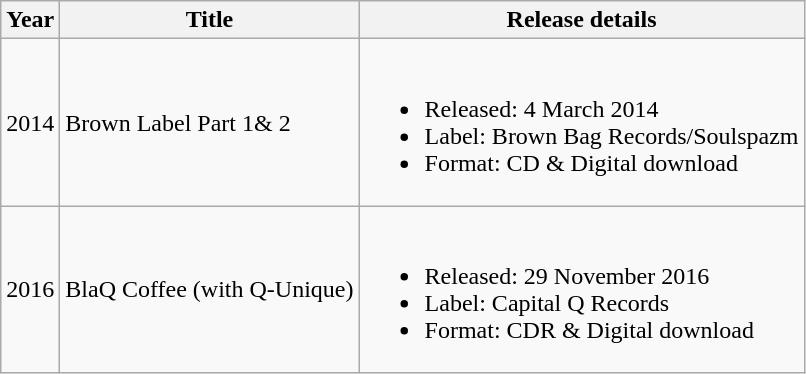<table class="wikitable">
<tr>
<th>Year</th>
<th>Title</th>
<th>Release details</th>
</tr>
<tr>
<td>2014</td>
<td>Brown Label Part 1& 2</td>
<td><br><ul><li>Released: 4 March 2014</li><li>Label: Brown Bag Records/Soulspazm</li><li>Format: CD & Digital download</li></ul></td>
</tr>
<tr>
<td>2016</td>
<td>BlaQ Coffee (with Q-Unique)</td>
<td><br><ul><li>Released: 29 November 2016</li><li>Label: Capital Q Records</li><li>Format: CDR & Digital download</li></ul></td>
</tr>
</table>
